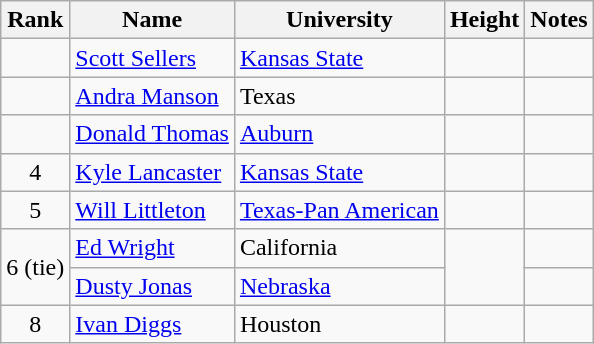<table class="wikitable sortable" style="text-align:center">
<tr>
<th>Rank</th>
<th>Name</th>
<th>University</th>
<th>Height</th>
<th>Notes</th>
</tr>
<tr>
<td></td>
<td align=left><a href='#'>Scott Sellers</a></td>
<td align=left><a href='#'>Kansas State</a></td>
<td></td>
<td></td>
</tr>
<tr>
<td></td>
<td align=left><a href='#'>Andra Manson</a></td>
<td align=left>Texas</td>
<td></td>
<td></td>
</tr>
<tr>
<td></td>
<td align=left><a href='#'>Donald Thomas</a> </td>
<td align=left><a href='#'>Auburn</a></td>
<td></td>
<td></td>
</tr>
<tr>
<td>4</td>
<td align=left><a href='#'>Kyle Lancaster</a></td>
<td align=left><a href='#'>Kansas State</a></td>
<td></td>
<td></td>
</tr>
<tr>
<td>5</td>
<td align=left><a href='#'>Will Littleton</a></td>
<td align=left><a href='#'>Texas-Pan American</a></td>
<td></td>
<td></td>
</tr>
<tr>
<td rowspan=2>6 (tie)</td>
<td align=left><a href='#'>Ed Wright</a></td>
<td align=left>California</td>
<td rowspan=2></td>
<td></td>
</tr>
<tr>
<td align=left><a href='#'>Dusty Jonas</a></td>
<td align=left><a href='#'>Nebraska</a></td>
<td></td>
</tr>
<tr>
<td>8</td>
<td align=left><a href='#'>Ivan Diggs</a></td>
<td align=left>Houston</td>
<td></td>
<td></td>
</tr>
</table>
